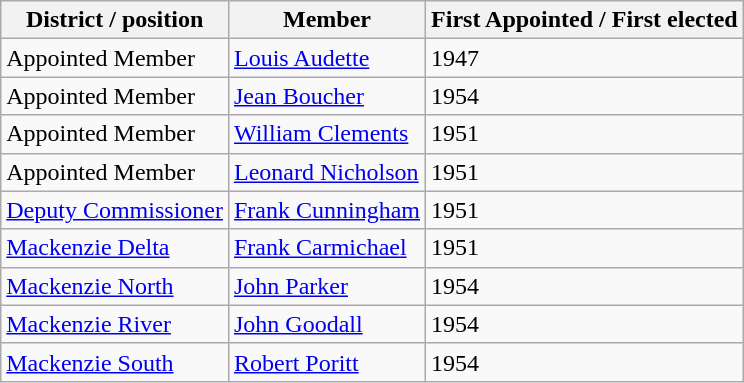<table class="wikitable sortable">
<tr>
<th>District / position</th>
<th>Member</th>
<th>First Appointed / First elected</th>
</tr>
<tr>
<td>Appointed Member</td>
<td><a href='#'>Louis Audette</a></td>
<td>1947</td>
</tr>
<tr>
<td>Appointed Member</td>
<td><a href='#'>Jean Boucher</a></td>
<td>1954</td>
</tr>
<tr>
<td>Appointed Member</td>
<td><a href='#'>William Clements</a></td>
<td>1951</td>
</tr>
<tr>
<td>Appointed Member</td>
<td><a href='#'>Leonard Nicholson</a></td>
<td>1951</td>
</tr>
<tr>
<td><a href='#'>Deputy Commissioner</a></td>
<td><a href='#'>Frank Cunningham</a></td>
<td>1951</td>
</tr>
<tr>
<td><a href='#'>Mackenzie Delta</a></td>
<td><a href='#'>Frank Carmichael</a></td>
<td>1951</td>
</tr>
<tr>
<td><a href='#'>Mackenzie North</a></td>
<td><a href='#'>John Parker</a></td>
<td>1954</td>
</tr>
<tr>
<td><a href='#'>Mackenzie River</a></td>
<td><a href='#'>John Goodall</a></td>
<td>1954</td>
</tr>
<tr>
<td><a href='#'>Mackenzie South</a></td>
<td><a href='#'>Robert Poritt</a></td>
<td>1954</td>
</tr>
</table>
